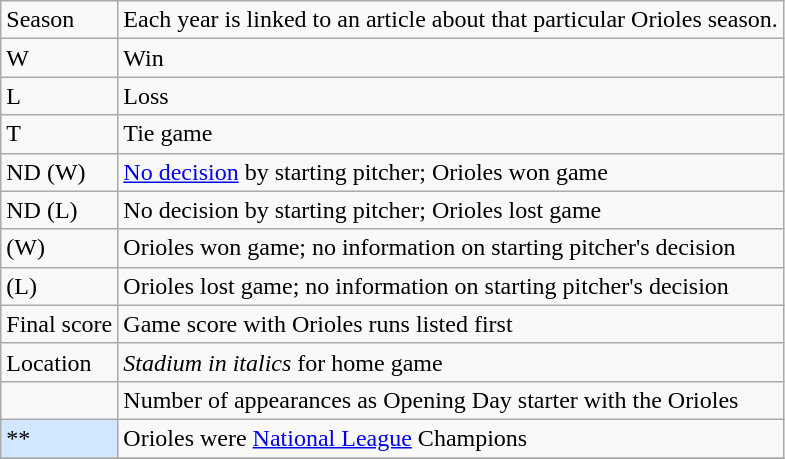<table class="wikitable" style="font-size:100%;">
<tr>
<td>Season</td>
<td>Each year is linked to an article about that particular Orioles season.</td>
</tr>
<tr>
<td>W</td>
<td>Win</td>
</tr>
<tr>
<td>L</td>
<td>Loss</td>
</tr>
<tr>
<td>T</td>
<td>Tie game</td>
</tr>
<tr>
<td>ND (W)</td>
<td><a href='#'>No decision</a> by starting pitcher; Orioles won game</td>
</tr>
<tr>
<td>ND (L)</td>
<td>No decision by starting pitcher; Orioles lost game</td>
</tr>
<tr>
<td>(W)</td>
<td>Orioles won game; no information on starting pitcher's decision</td>
</tr>
<tr>
<td>(L)</td>
<td>Orioles lost game; no information on starting pitcher's decision</td>
</tr>
<tr>
<td>Final score</td>
<td>Game score with Orioles runs listed first</td>
</tr>
<tr>
<td>Location</td>
<td><em>Stadium in italics</em> for home game</td>
</tr>
<tr>
<td></td>
<td>Number of appearances as Opening Day starter with the Orioles</td>
</tr>
<tr>
<td style="background-color: #D0E7FF">**</td>
<td>Orioles were <a href='#'>National League</a> Champions</td>
</tr>
<tr>
</tr>
</table>
